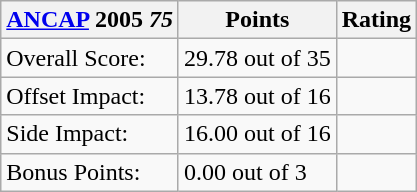<table class="wikitable">
<tr>
<th><a href='#'>ANCAP</a> 2005 <em>75</em></th>
<th>Points</th>
<th>Rating</th>
</tr>
<tr>
<td>Overall Score:</td>
<td>29.78 out of 35</td>
<td></td>
</tr>
<tr>
<td>Offset Impact:</td>
<td>13.78 out of 16</td>
<td></td>
</tr>
<tr>
<td>Side Impact:</td>
<td>16.00 out of 16</td>
<td></td>
</tr>
<tr>
<td>Bonus Points:</td>
<td>0.00 out of 3</td>
<td></td>
</tr>
</table>
